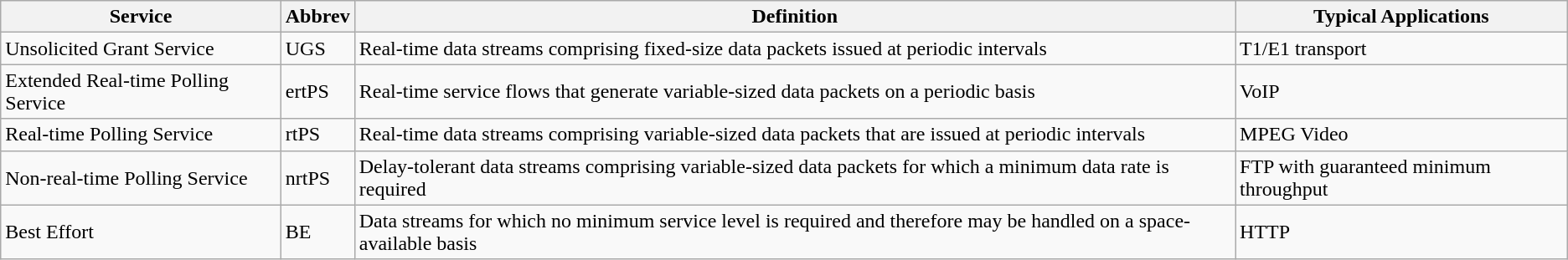<table class="wikitable">
<tr>
<th>Service</th>
<th>Abbrev</th>
<th>Definition</th>
<th>Typical Applications</th>
</tr>
<tr>
<td>Unsolicited Grant Service</td>
<td>UGS</td>
<td>Real-time data streams comprising fixed-size data packets issued at periodic intervals</td>
<td>T1/E1 transport</td>
</tr>
<tr>
<td>Extended Real-time Polling Service</td>
<td>ertPS</td>
<td>Real-time service flows that generate variable-sized data packets on a periodic basis</td>
<td>VoIP</td>
</tr>
<tr>
<td>Real-time Polling Service</td>
<td>rtPS</td>
<td>Real-time data streams comprising variable-sized data packets that are issued at periodic intervals</td>
<td>MPEG Video</td>
</tr>
<tr>
<td>Non-real-time Polling Service</td>
<td>nrtPS</td>
<td>Delay-tolerant data streams comprising variable-sized data packets for which a minimum data rate is required</td>
<td>FTP with guaranteed minimum throughput</td>
</tr>
<tr>
<td>Best Effort</td>
<td>BE</td>
<td>Data streams for which no minimum service level is required and therefore may be handled on a space-available basis</td>
<td>HTTP</td>
</tr>
</table>
